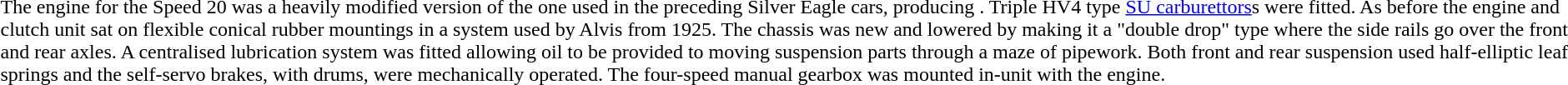<table>
<tr>
<td>The engine for the Speed 20 was a heavily modified version of the one used in the preceding Silver Eagle cars, producing  . Triple HV4 type <a href='#'>SU carburettors</a>s were fitted. As before the engine and clutch unit sat on flexible conical rubber mountings in a system used by Alvis from 1925. The chassis was new and lowered by making it a "double drop" type where the side rails go over the front and rear axles. A centralised lubrication system was fitted allowing oil to be provided to moving suspension parts through a maze of pipework. Both front and rear suspension used half-elliptic leaf springs and the self-servo brakes, with  drums, were mechanically operated. The four-speed manual gearbox was mounted in-unit with the engine.</td>
<td><br></td>
</tr>
</table>
